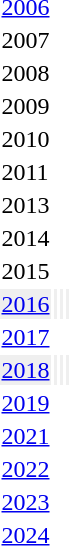<table>
<tr>
<td><a href='#'>2006</a></td>
<td></td>
<td></td>
<td></td>
</tr>
<tr>
<td>2007</td>
<td><br></td>
<td><br></td>
<td><br></td>
</tr>
<tr>
<td>2008</td>
<td><br></td>
<td><br></td>
<td><br></td>
</tr>
<tr>
<td>2009</td>
<td><br></td>
<td><br></td>
<td><br></td>
</tr>
<tr>
<td>2010</td>
<td><br></td>
<td><br></td>
<td><br></td>
</tr>
<tr>
<td>2011</td>
<td><br></td>
<td><br></td>
<td><br></td>
</tr>
<tr>
<td>2013</td>
<td><br></td>
<td><br></td>
<td><br></td>
</tr>
<tr>
<td>2014</td>
<td><br></td>
<td><br></td>
<td><br></td>
</tr>
<tr>
<td>2015</td>
<td><br></td>
<td><br></td>
<td><br></td>
</tr>
<tr bgcolor="#EFEFEF">
<td><a href='#'>2016</a></td>
<td><br></td>
<td><br></td>
<td><br></td>
</tr>
<tr>
<td><a href='#'>2017</a></td>
<td><br></td>
<td><br></td>
<td><br></td>
</tr>
<tr bgcolor="#EFEFEF">
<td><a href='#'>2018</a></td>
<td><br></td>
<td><br></td>
<td><br></td>
</tr>
<tr>
<td><a href='#'>2019</a></td>
<td><br></td>
<td><br></td>
<td><br></td>
</tr>
<tr>
<td><a href='#'>2021</a></td>
<td><br></td>
<td><br></td>
<td><br></td>
</tr>
<tr>
<td><a href='#'>2022</a></td>
<td><br></td>
<td><br></td>
<td><br></td>
</tr>
<tr>
<td><a href='#'>2023</a></td>
<td><br></td>
<td><br></td>
<td><br></td>
</tr>
<tr>
<td><a href='#'>2024</a></td>
<td><br></td>
<td><br></td>
<td><br></td>
</tr>
</table>
